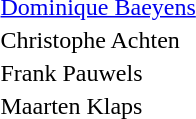<table>
<tr>
<th></th>
<td> <a href='#'>Dominique Baeyens</a></td>
</tr>
<tr>
<th></th>
<td>Christophe Achten</td>
</tr>
<tr>
<th></th>
<td>Frank Pauwels</td>
</tr>
<tr>
<th></th>
<td>Maarten Klaps</td>
</tr>
</table>
